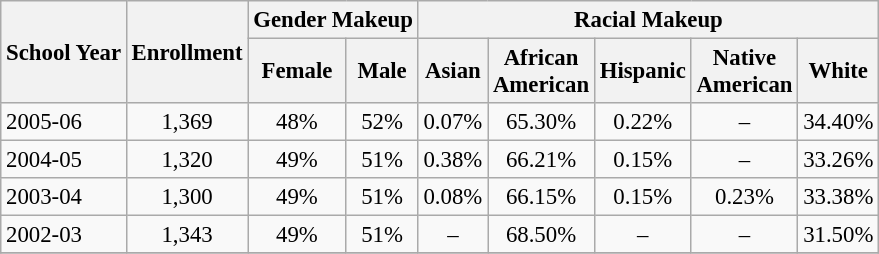<table class="wikitable" style="font-size: 95%;">
<tr>
<th rowspan="2">School Year</th>
<th rowspan="2">Enrollment</th>
<th colspan="2">Gender Makeup</th>
<th colspan="5">Racial Makeup</th>
</tr>
<tr>
<th>Female</th>
<th>Male</th>
<th>Asian</th>
<th>African <br>American</th>
<th>Hispanic</th>
<th>Native <br>American</th>
<th>White</th>
</tr>
<tr>
<td align="left">2005-06</td>
<td align="center">1,369</td>
<td align="center">48%</td>
<td align="center">52%</td>
<td align="center">0.07%</td>
<td align="center">65.30%</td>
<td align="center">0.22%</td>
<td align="center">–</td>
<td align="center">34.40%</td>
</tr>
<tr>
<td align="left">2004-05</td>
<td align="center">1,320</td>
<td align="center">49%</td>
<td align="center">51%</td>
<td align="center">0.38%</td>
<td align="center">66.21%</td>
<td align="center">0.15%</td>
<td align="center">–</td>
<td align="center">33.26%</td>
</tr>
<tr>
<td align="left">2003-04</td>
<td align="center">1,300</td>
<td align="center">49%</td>
<td align="center">51%</td>
<td align="center">0.08%</td>
<td align="center">66.15%</td>
<td align="center">0.15%</td>
<td align="center">0.23%</td>
<td align="center">33.38%</td>
</tr>
<tr>
<td align="left">2002-03</td>
<td align="center">1,343</td>
<td align="center">49%</td>
<td align="center">51%</td>
<td align="center">–</td>
<td align="center">68.50%</td>
<td align="center">–</td>
<td align="center">–</td>
<td align="center">31.50%</td>
</tr>
<tr>
</tr>
</table>
